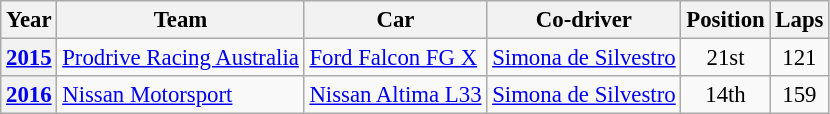<table class="wikitable" style="font-size: 95%;">
<tr>
<th>Year</th>
<th>Team</th>
<th>Car</th>
<th>Co-driver</th>
<th>Position</th>
<th>Laps</th>
</tr>
<tr>
<th><a href='#'>2015</a></th>
<td><a href='#'>Prodrive Racing Australia</a></td>
<td><a href='#'>Ford Falcon FG X</a></td>
<td> <a href='#'>Simona de Silvestro</a></td>
<td align="center">21st</td>
<td align="center">121</td>
</tr>
<tr>
<th><a href='#'>2016</a></th>
<td><a href='#'>Nissan Motorsport</a></td>
<td><a href='#'>Nissan Altima L33</a></td>
<td> <a href='#'>Simona de Silvestro</a></td>
<td align="center">14th</td>
<td align="center">159</td>
</tr>
</table>
